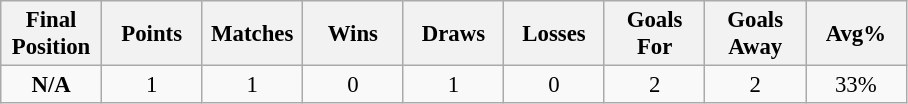<table class="wikitable" style="font-size: 95%; text-align: center;">
<tr>
<th width=60>Final Position</th>
<th width=60>Points</th>
<th width=60>Matches</th>
<th width=60>Wins</th>
<th width=60>Draws</th>
<th width=60>Losses</th>
<th width=60>Goals For</th>
<th width=60>Goals Away</th>
<th width=60>Avg%</th>
</tr>
<tr>
<td><strong>N/A</strong></td>
<td>1</td>
<td>1</td>
<td>0</td>
<td>1</td>
<td>0</td>
<td>2</td>
<td>2</td>
<td>33%</td>
</tr>
</table>
